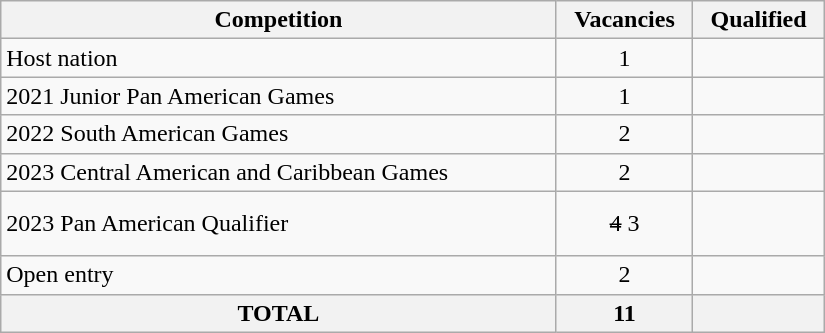<table class = "wikitable" width=550>
<tr>
<th>Competition</th>
<th>Vacancies</th>
<th>Qualified</th>
</tr>
<tr>
<td>Host nation</td>
<td align="center">1</td>
<td></td>
</tr>
<tr>
<td>2021 Junior Pan American Games</td>
<td align="center">1</td>
<td></td>
</tr>
<tr>
<td>2022 South American Games</td>
<td align="center">2</td>
<td><br></td>
</tr>
<tr>
<td>2023 Central American and Caribbean Games</td>
<td align="center">2</td>
<td><br></td>
</tr>
<tr>
<td>2023 Pan American Qualifier</td>
<td align="center"><s>4</s> 3</td>
<td><br><br></td>
</tr>
<tr>
<td>Open entry</td>
<td align="center">2</td>
<td><br></td>
</tr>
<tr>
<th>TOTAL</th>
<th>11</th>
<th></th>
</tr>
</table>
